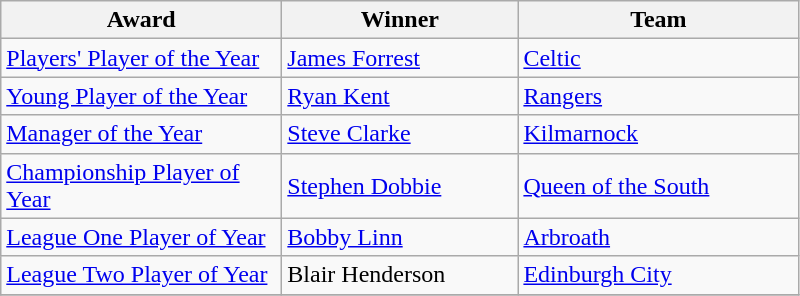<table class="wikitable">
<tr>
<th width=180>Award</th>
<th width=150>Winner</th>
<th width=180>Team</th>
</tr>
<tr>
<td><a href='#'>Players' Player of the Year</a></td>
<td><a href='#'>James Forrest</a></td>
<td><a href='#'>Celtic</a></td>
</tr>
<tr>
<td><a href='#'>Young Player of the Year</a></td>
<td><a href='#'>Ryan Kent</a></td>
<td><a href='#'>Rangers</a></td>
</tr>
<tr>
<td><a href='#'>Manager of the Year</a></td>
<td><a href='#'>Steve Clarke</a></td>
<td><a href='#'>Kilmarnock</a></td>
</tr>
<tr>
<td><a href='#'>Championship Player of Year</a></td>
<td><a href='#'>Stephen Dobbie</a></td>
<td><a href='#'>Queen of the South</a></td>
</tr>
<tr>
<td><a href='#'>League One Player of Year</a></td>
<td><a href='#'>Bobby Linn</a></td>
<td><a href='#'>Arbroath</a></td>
</tr>
<tr>
<td><a href='#'>League Two Player of Year</a></td>
<td>Blair Henderson</td>
<td><a href='#'>Edinburgh City</a></td>
</tr>
<tr>
</tr>
</table>
